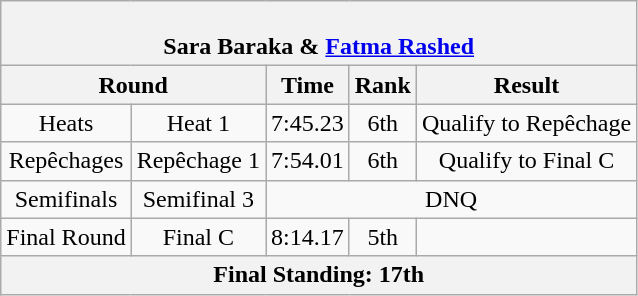<table class="wikitable" style="text-align:center;">
<tr>
<th colspan="5"><br>Sara Baraka & <a href='#'>Fatma Rashed</a></th>
</tr>
<tr>
<th colspan="2">Round</th>
<th>Time</th>
<th>Rank</th>
<th>Result</th>
</tr>
<tr>
<td>Heats</td>
<td>Heat 1</td>
<td>7:45.23</td>
<td>6th</td>
<td>Qualify to Repêchage</td>
</tr>
<tr>
<td>Repêchages</td>
<td>Repêchage 1</td>
<td>7:54.01</td>
<td>6th</td>
<td>Qualify to Final C</td>
</tr>
<tr>
<td>Semifinals</td>
<td>Semifinal 3</td>
<td colspan="3">DNQ</td>
</tr>
<tr>
<td>Final Round</td>
<td>Final C</td>
<td>8:14.17</td>
<td>5th</td>
<td></td>
</tr>
<tr>
<th colspan="5">Final Standing: 17th</th>
</tr>
</table>
